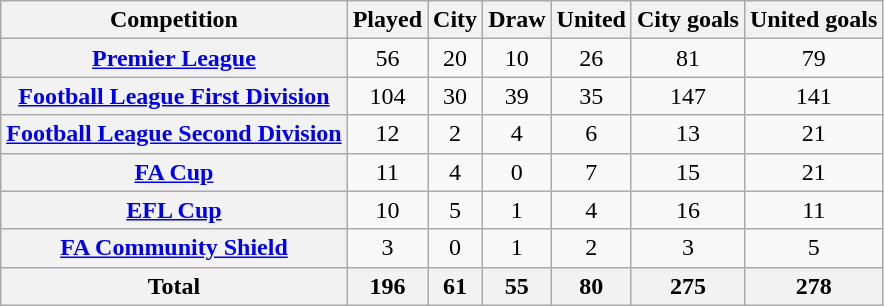<table class="sortable wikitable plainrowheaders" style="text-align:center">
<tr>
<th scope=col>Competition</th>
<th scope=col>Played</th>
<th scope=col>City</th>
<th scope=col>Draw</th>
<th scope=col>United</th>
<th scope=col>City goals</th>
<th scope=col>United goals</th>
</tr>
<tr>
<th scope=row><a href='#'>Premier League</a></th>
<td>56</td>
<td>20</td>
<td>10</td>
<td>26</td>
<td>81</td>
<td>79</td>
</tr>
<tr>
<th scope=row><a href='#'>Football League First Division</a></th>
<td>104</td>
<td>30</td>
<td>39</td>
<td>35</td>
<td>147</td>
<td>141</td>
</tr>
<tr>
<th scope=row><a href='#'>Football League Second Division</a></th>
<td>12</td>
<td>2</td>
<td>4</td>
<td>6</td>
<td>13</td>
<td>21</td>
</tr>
<tr>
<th scope=row><a href='#'>FA Cup</a></th>
<td>11</td>
<td>4</td>
<td>0</td>
<td>7</td>
<td>15</td>
<td>21</td>
</tr>
<tr>
<th scope=row><a href='#'>EFL Cup</a></th>
<td>10</td>
<td>5</td>
<td>1</td>
<td>4</td>
<td>16</td>
<td>11</td>
</tr>
<tr>
<th scope=row><a href='#'>FA Community Shield</a></th>
<td>3</td>
<td>0</td>
<td>1</td>
<td>2</td>
<td>3</td>
<td>5</td>
</tr>
<tr class="sortbottom">
<th scope=row>Total</th>
<th>196</th>
<th>61</th>
<th>55</th>
<th>80</th>
<th>275</th>
<th>278</th>
</tr>
</table>
